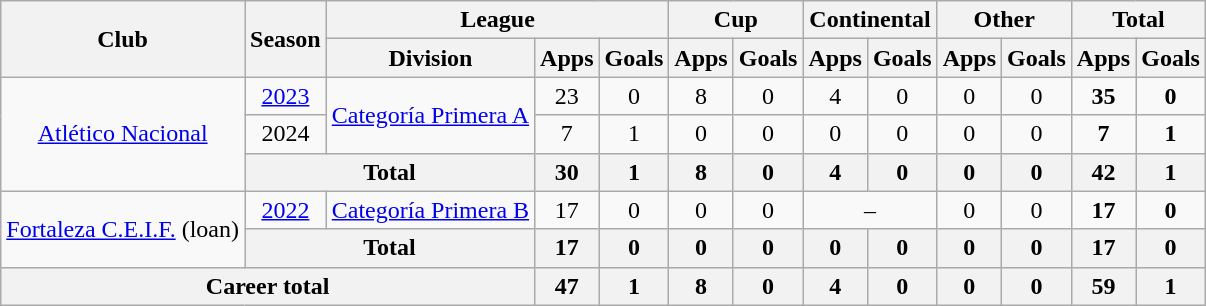<table class="wikitable" style="text-align:center">
<tr>
<th rowspan="2">Club</th>
<th rowspan="2">Season</th>
<th colspan="3">League</th>
<th colspan="2">Cup</th>
<th colspan="2">Continental</th>
<th colspan="2">Other</th>
<th colspan="2">Total</th>
</tr>
<tr>
<th>Division</th>
<th>Apps</th>
<th>Goals</th>
<th>Apps</th>
<th>Goals</th>
<th>Apps</th>
<th>Goals</th>
<th>Apps</th>
<th>Goals</th>
<th>Apps</th>
<th>Goals</th>
</tr>
<tr>
<td rowspan="3"><a href='#'>Atlético Nacional</a></td>
<td><a href='#'>2023</a></td>
<td rowspan="2"><a href='#'>Categoría Primera A</a></td>
<td>23</td>
<td>0</td>
<td>8</td>
<td>0</td>
<td>4</td>
<td>0</td>
<td>0</td>
<td>0</td>
<td><strong>35</strong></td>
<td><strong>0</strong></td>
</tr>
<tr>
<td>2024</td>
<td>7</td>
<td>1</td>
<td>0</td>
<td>0</td>
<td>0</td>
<td>0</td>
<td>0</td>
<td>0</td>
<td><strong>7</strong></td>
<td><strong>1</strong></td>
</tr>
<tr>
<th colspan="2"><strong>Total</strong></th>
<th>30</th>
<th>1</th>
<th>8</th>
<th>0</th>
<th>4</th>
<th>0</th>
<th>0</th>
<th>0</th>
<th>42</th>
<th>1</th>
</tr>
<tr>
<td rowspan="2"><a href='#'>Fortaleza C.E.I.F.</a> (loan)</td>
<td><a href='#'>2022</a></td>
<td><a href='#'>Categoría Primera B</a></td>
<td>17</td>
<td>0</td>
<td>0</td>
<td>0</td>
<td colspan="2">–</td>
<td>0</td>
<td>0</td>
<td><strong>17</strong></td>
<td><strong>0</strong></td>
</tr>
<tr>
<th colspan="2">Total</th>
<th>17</th>
<th>0</th>
<th>0</th>
<th>0</th>
<th>0</th>
<th>0</th>
<th>0</th>
<th>0</th>
<th>17</th>
<th>0</th>
</tr>
<tr>
<th colspan="3"><strong>Career total</strong></th>
<th>47</th>
<th>1</th>
<th>8</th>
<th>0</th>
<th>4</th>
<th>0</th>
<th>0</th>
<th>0</th>
<th>59</th>
<th>1</th>
</tr>
</table>
